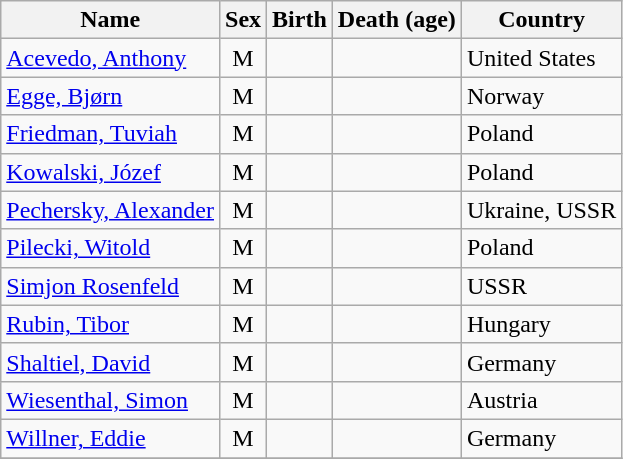<table class="wikitable sortable">
<tr>
<th>Name</th>
<th>Sex</th>
<th>Birth</th>
<th>Death (age)</th>
<th>Country</th>
</tr>
<tr>
<td><a href='#'>Acevedo, Anthony</a></td>
<td style="text-align:center">M</td>
<td></td>
<td></td>
<td>United States</td>
</tr>
<tr>
<td><a href='#'>Egge, Bjørn</a></td>
<td style="text-align:center">M</td>
<td></td>
<td></td>
<td>Norway</td>
</tr>
<tr>
<td><a href='#'>Friedman, Tuviah</a></td>
<td style="text-align:center">M</td>
<td></td>
<td></td>
<td>Poland</td>
</tr>
<tr>
<td><a href='#'>Kowalski, Józef</a></td>
<td style="text-align:center">M</td>
<td></td>
<td></td>
<td>Poland</td>
</tr>
<tr>
<td><a href='#'>Pechersky, Alexander</a></td>
<td style="text-align:center">M</td>
<td></td>
<td></td>
<td>Ukraine, USSR</td>
</tr>
<tr>
<td><a href='#'>Pilecki, Witold</a></td>
<td style="text-align:center">M</td>
<td></td>
<td></td>
<td>Poland</td>
</tr>
<tr>
<td><a href='#'>Simjon Rosenfeld</a></td>
<td style="text-align:center">M</td>
<td></td>
<td></td>
<td>USSR</td>
</tr>
<tr>
<td><a href='#'>Rubin, Tibor</a></td>
<td style="text-align:center">M</td>
<td></td>
<td></td>
<td>Hungary</td>
</tr>
<tr>
<td><a href='#'>Shaltiel, David</a></td>
<td style="text-align:center">M</td>
<td></td>
<td></td>
<td>Germany</td>
</tr>
<tr>
<td><a href='#'>Wiesenthal, Simon</a></td>
<td style="text-align:center">M</td>
<td></td>
<td></td>
<td>Austria</td>
</tr>
<tr>
<td><a href='#'>Willner, Eddie</a></td>
<td style="text-align:center">M</td>
<td></td>
<td></td>
<td>Germany</td>
</tr>
<tr>
</tr>
</table>
